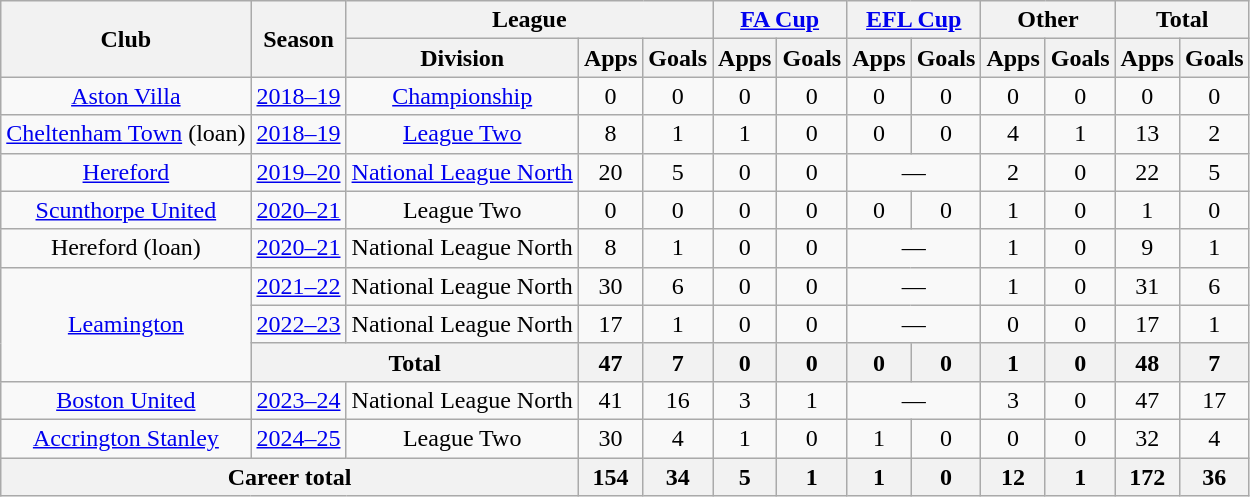<table class="wikitable" style="text-align:center;">
<tr>
<th rowspan="2">Club</th>
<th rowspan="2">Season</th>
<th colspan="3">League</th>
<th colspan="2"><a href='#'>FA Cup</a></th>
<th colspan="2"><a href='#'>EFL Cup</a></th>
<th colspan="2">Other</th>
<th colspan="2">Total</th>
</tr>
<tr>
<th>Division</th>
<th>Apps</th>
<th>Goals</th>
<th>Apps</th>
<th>Goals</th>
<th>Apps</th>
<th>Goals</th>
<th>Apps</th>
<th>Goals</th>
<th>Apps</th>
<th>Goals</th>
</tr>
<tr>
<td><a href='#'>Aston Villa</a></td>
<td><a href='#'>2018–19</a></td>
<td><a href='#'>Championship</a></td>
<td>0</td>
<td>0</td>
<td>0</td>
<td>0</td>
<td>0</td>
<td>0</td>
<td>0</td>
<td>0</td>
<td>0</td>
<td>0</td>
</tr>
<tr>
<td><a href='#'>Cheltenham Town</a> (loan)</td>
<td><a href='#'>2018–19</a></td>
<td><a href='#'>League Two</a></td>
<td>8</td>
<td>1</td>
<td>1</td>
<td>0</td>
<td>0</td>
<td>0</td>
<td>4</td>
<td>1</td>
<td>13</td>
<td>2</td>
</tr>
<tr>
<td><a href='#'>Hereford</a></td>
<td><a href='#'>2019–20</a></td>
<td><a href='#'>National League North</a></td>
<td>20</td>
<td>5</td>
<td>0</td>
<td>0</td>
<td colspan="2">—</td>
<td>2</td>
<td>0</td>
<td>22</td>
<td>5</td>
</tr>
<tr>
<td><a href='#'>Scunthorpe United</a></td>
<td><a href='#'>2020–21</a></td>
<td>League Two</td>
<td>0</td>
<td>0</td>
<td>0</td>
<td>0</td>
<td>0</td>
<td>0</td>
<td>1</td>
<td>0</td>
<td>1</td>
<td>0</td>
</tr>
<tr>
<td>Hereford (loan)</td>
<td><a href='#'>2020–21</a></td>
<td>National League North</td>
<td>8</td>
<td>1</td>
<td>0</td>
<td>0</td>
<td colspan="2">—</td>
<td>1</td>
<td>0</td>
<td>9</td>
<td>1</td>
</tr>
<tr>
<td rowspan="3"><a href='#'>Leamington</a></td>
<td><a href='#'>2021–22</a></td>
<td>National League North</td>
<td>30</td>
<td>6</td>
<td>0</td>
<td>0</td>
<td colspan="2">—</td>
<td>1</td>
<td>0</td>
<td>31</td>
<td>6</td>
</tr>
<tr>
<td><a href='#'>2022–23</a></td>
<td>National League North</td>
<td>17</td>
<td>1</td>
<td>0</td>
<td>0</td>
<td colspan="2">—</td>
<td>0</td>
<td>0</td>
<td>17</td>
<td>1</td>
</tr>
<tr>
<th colspan="2">Total</th>
<th>47</th>
<th>7</th>
<th>0</th>
<th>0</th>
<th>0</th>
<th>0</th>
<th>1</th>
<th>0</th>
<th>48</th>
<th>7</th>
</tr>
<tr>
<td><a href='#'>Boston United</a></td>
<td><a href='#'>2023–24</a></td>
<td>National League North</td>
<td>41</td>
<td>16</td>
<td>3</td>
<td>1</td>
<td colspan="2">—</td>
<td>3</td>
<td>0</td>
<td>47</td>
<td>17</td>
</tr>
<tr>
<td><a href='#'>Accrington Stanley</a></td>
<td><a href='#'>2024–25</a></td>
<td>League Two</td>
<td>30</td>
<td>4</td>
<td>1</td>
<td>0</td>
<td>1</td>
<td>0</td>
<td>0</td>
<td>0</td>
<td>32</td>
<td>4</td>
</tr>
<tr>
<th colspan="3">Career total</th>
<th>154</th>
<th>34</th>
<th>5</th>
<th>1</th>
<th>1</th>
<th>0</th>
<th>12</th>
<th>1</th>
<th>172</th>
<th>36</th>
</tr>
</table>
